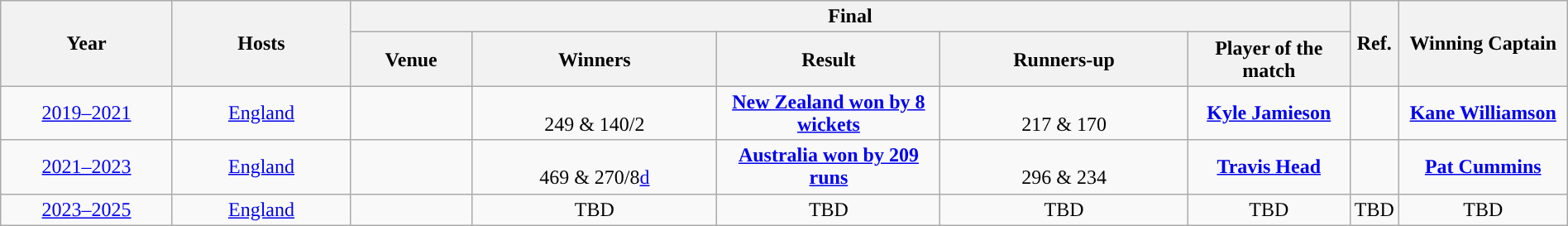<table class="wikitable sortable" style="text-align: center;" width=100%>
<tr>
<th rowspan="2" scope="col" style="width:12em; padding:1px;">Year</th>
<th rowspan="2" scope="col" style="width:12em; padding:1px;">Hosts</th>
<th colspan="5">Final</th>
<th rowspan="2" scope="col">Ref.</th>
<th rowspan="2" scope="col" style="width:10em">Winning Captain</th>
</tr>
<tr>
<th scope="col" style="width:8em; padding:1px;">Venue</th>
<th style="width:17em;">Winners</th>
<th style="width:15em;">Result</th>
<th style="width:17em;">Runners-up</th>
<th style="width:10em;">Player of the match</th>
</tr>
<tr style="background:">
<td><a href='#'>2019–2021</a></td>
<td> <a href='#'>England</a></td>
<td></td>
<td><br>249 & 140/2</td>
<td><strong><a href='#'>New Zealand won by 8
wickets</a></strong> <br> </td>
<td><br>217 & 170</td>
<td><strong> <a href='#'>Kyle Jamieson</a></strong></td>
<td align=center></td>
<td><strong> <a href='#'>Kane Williamson</a></strong></td>
</tr>
<tr>
<td><a href='#'>2021–2023</a></td>
<td> <a href='#'>England</a></td>
<td></td>
<td><br>469 & 270/8<a href='#'>d</a></td>
<td><strong><a href='#'>Australia won by 209 runs</a></strong> <br></td>
<td><br>296 & 234</td>
<td><strong> <a href='#'>Travis Head</a></strong></td>
<td align=center></td>
<td><strong> <a href='#'>Pat Cummins</a></strong></td>
</tr>
<tr>
<td><a href='#'>2023–2025</a></td>
<td> <a href='#'>England</a></td>
<td></td>
<td>TBD</td>
<td>TBD</td>
<td>TBD</td>
<td>TBD</td>
<td>TBD</td>
<td>TBD</td>
</tr>
</table>
